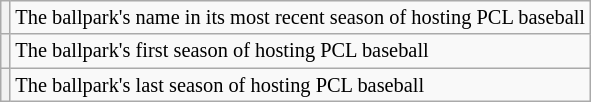<table class="wikitable plainrowheaders" style="font-size:85%">
<tr>
<th scope="row"></th>
<td>The ballpark's name in its most recent season of hosting PCL baseball</td>
</tr>
<tr>
<th scope="row"></th>
<td>The ballpark's first season of hosting PCL baseball</td>
</tr>
<tr>
<th scope="row"></th>
<td>The ballpark's last season of hosting PCL baseball</td>
</tr>
</table>
